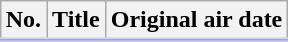<table class="wikitable" style="margin:auto; background:#FFF;">
<tr style="border-bottom: 3px solid #CCF;">
<th scope="col">No.</th>
<th scope="col">Title</th>
<th scope="col">Original air date</th>
</tr>
<tr>
</tr>
</table>
